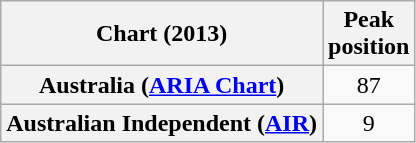<table class="wikitable plainrowheaders" style="text-align:center">
<tr>
<th scope="col">Chart (2013)</th>
<th scope="col">Peak<br>position</th>
</tr>
<tr>
<th scope="row">Australia (<a href='#'>ARIA Chart</a>)</th>
<td>87</td>
</tr>
<tr>
<th scope="row">Australian Independent (<a href='#'>AIR</a>)</th>
<td>9</td>
</tr>
</table>
